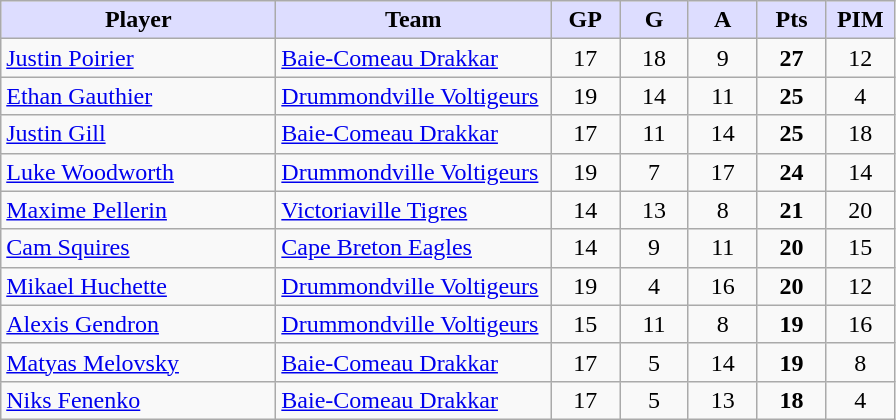<table class="wikitable" style="text-align:center">
<tr>
<th style="background:#ddf; width:30%;">Player</th>
<th style="background:#ddf; width:30%;">Team</th>
<th style="background:#ddf; width:7.5%;">GP</th>
<th style="background:#ddf; width:7.5%;">G</th>
<th style="background:#ddf; width:7.5%;">A</th>
<th style="background:#ddf; width:7.5%;">Pts</th>
<th style="background:#ddf; width:7.5%;">PIM</th>
</tr>
<tr>
<td align=left><a href='#'>Justin Poirier</a></td>
<td align=left><a href='#'>Baie-Comeau Drakkar</a></td>
<td>17</td>
<td>18</td>
<td>9</td>
<td><strong>27</strong></td>
<td>12</td>
</tr>
<tr>
<td align=left><a href='#'>Ethan Gauthier</a></td>
<td align=left><a href='#'>Drummondville Voltigeurs</a></td>
<td>19</td>
<td>14</td>
<td>11</td>
<td><strong>25</strong></td>
<td>4</td>
</tr>
<tr>
<td align=left><a href='#'>Justin Gill</a></td>
<td align=left><a href='#'>Baie-Comeau Drakkar</a></td>
<td>17</td>
<td>11</td>
<td>14</td>
<td><strong>25</strong></td>
<td>18</td>
</tr>
<tr>
<td align=left><a href='#'>Luke Woodworth</a></td>
<td align=left><a href='#'>Drummondville Voltigeurs</a></td>
<td>19</td>
<td>7</td>
<td>17</td>
<td><strong>24</strong></td>
<td>14</td>
</tr>
<tr>
<td align=left><a href='#'>Maxime Pellerin</a></td>
<td align=left><a href='#'>Victoriaville Tigres</a></td>
<td>14</td>
<td>13</td>
<td>8</td>
<td><strong>21</strong></td>
<td>20</td>
</tr>
<tr>
<td align=left><a href='#'>Cam Squires</a></td>
<td align=left><a href='#'>Cape Breton Eagles</a></td>
<td>14</td>
<td>9</td>
<td>11</td>
<td><strong>20</strong></td>
<td>15</td>
</tr>
<tr>
<td align=left><a href='#'>Mikael Huchette</a></td>
<td align=left><a href='#'>Drummondville Voltigeurs</a></td>
<td>19</td>
<td>4</td>
<td>16</td>
<td><strong>20</strong></td>
<td>12</td>
</tr>
<tr>
<td align=left><a href='#'>Alexis Gendron</a></td>
<td align=left><a href='#'>Drummondville Voltigeurs</a></td>
<td>15</td>
<td>11</td>
<td>8</td>
<td><strong>19</strong></td>
<td>16</td>
</tr>
<tr>
<td align=left><a href='#'>Matyas Melovsky</a></td>
<td align=left><a href='#'>Baie-Comeau Drakkar</a></td>
<td>17</td>
<td>5</td>
<td>14</td>
<td><strong>19</strong></td>
<td>8</td>
</tr>
<tr>
<td align=left><a href='#'>Niks Fenenko</a></td>
<td align=left><a href='#'>Baie-Comeau Drakkar</a></td>
<td>17</td>
<td>5</td>
<td>13</td>
<td><strong>18</strong></td>
<td>4</td>
</tr>
</table>
